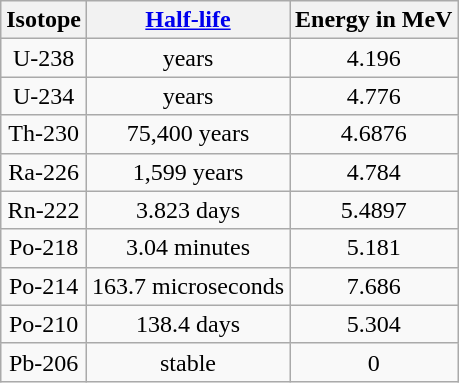<table class="wikitable" style="text-align:center">
<tr>
<th>Isotope</th>
<th><a href='#'>Half-life</a></th>
<th>Energy in MeV</th>
</tr>
<tr>
<td>U-238</td>
<td> years</td>
<td>4.196</td>
</tr>
<tr>
<td>U-234</td>
<td> years</td>
<td>4.776</td>
</tr>
<tr>
<td>Th-230</td>
<td>75,400 years</td>
<td>4.6876</td>
</tr>
<tr>
<td>Ra-226</td>
<td>1,599 years</td>
<td>4.784</td>
</tr>
<tr>
<td>Rn-222</td>
<td>3.823 days</td>
<td>5.4897</td>
</tr>
<tr>
<td>Po-218</td>
<td>3.04 minutes</td>
<td>5.181</td>
</tr>
<tr>
<td>Po-214</td>
<td>163.7 microseconds</td>
<td>7.686</td>
</tr>
<tr>
<td>Po-210</td>
<td>138.4 days</td>
<td>5.304</td>
</tr>
<tr>
<td>Pb-206</td>
<td>stable</td>
<td>0</td>
</tr>
</table>
